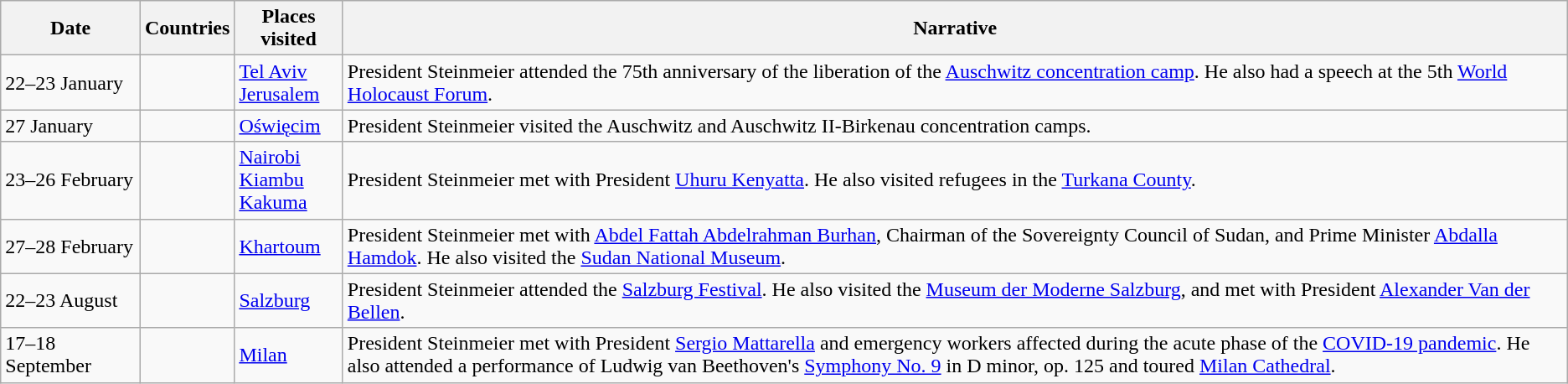<table class="wikitable" border="1">
<tr>
<th>Date</th>
<th>Countries</th>
<th>Places visited</th>
<th>Narrative</th>
</tr>
<tr>
<td nowrap>22–23 January</td>
<td></td>
<td><a href='#'>Tel Aviv</a><br><a href='#'>Jerusalem</a></td>
<td>President Steinmeier attended the 75th anniversary of the liberation of the <a href='#'>Auschwitz concentration camp</a>. He also had a speech at the 5th <a href='#'>World Holocaust Forum</a>.</td>
</tr>
<tr>
<td>27 January</td>
<td></td>
<td><a href='#'>Oświęcim</a></td>
<td>President Steinmeier visited the Auschwitz and Auschwitz II-Birkenau concentration camps.</td>
</tr>
<tr>
<td>23–26 February</td>
<td></td>
<td><a href='#'>Nairobi</a><br><a href='#'>Kiambu</a><br><a href='#'>Kakuma</a></td>
<td>President Steinmeier met with President <a href='#'>Uhuru Kenyatta</a>. He also visited refugees in the <a href='#'>Turkana County</a>.</td>
</tr>
<tr>
<td>27–28 February</td>
<td></td>
<td><a href='#'>Khartoum</a></td>
<td>President Steinmeier met with <a href='#'>Abdel Fattah Abdelrahman Burhan</a>, Chairman of the Sovereignty Council of Sudan, and Prime Minister <a href='#'>Abdalla Hamdok</a>. He also visited the <a href='#'>Sudan National Museum</a>.</td>
</tr>
<tr>
<td>22–23 August</td>
<td></td>
<td><a href='#'>Salzburg</a></td>
<td>President Steinmeier attended the <a href='#'>Salzburg Festival</a>. He also visited the <a href='#'>Museum der Moderne Salzburg</a>, and met with President <a href='#'>Alexander Van der Bellen</a>.</td>
</tr>
<tr>
<td>17–18 September</td>
<td></td>
<td><a href='#'>Milan</a></td>
<td>President Steinmeier met with President <a href='#'>Sergio Mattarella</a> and emergency workers affected during the acute phase of the <a href='#'>COVID-19 pandemic</a>. He also attended a performance of Ludwig van Beethoven's <a href='#'>Symphony No. 9</a> in D minor, op. 125 and toured <a href='#'>Milan Cathedral</a>.</td>
</tr>
</table>
